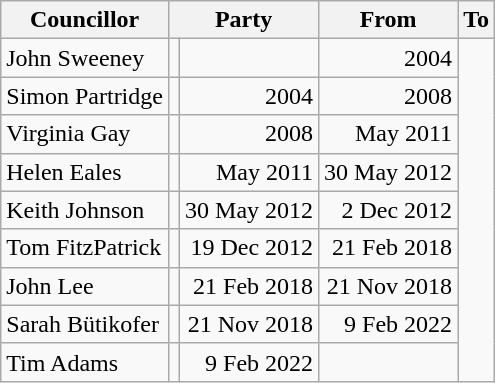<table class=wikitable>
<tr>
<th>Councillor</th>
<th colspan=2>Party</th>
<th>From</th>
<th>To</th>
</tr>
<tr>
<td>John Sweeney</td>
<td></td>
<td align=right></td>
<td align=right>2004</td>
</tr>
<tr>
<td>Simon Partridge</td>
<td></td>
<td align=right>2004</td>
<td align=right>2008</td>
</tr>
<tr>
<td>Virginia Gay</td>
<td></td>
<td align=right>2008</td>
<td align=right>May 2011</td>
</tr>
<tr>
<td>Helen Eales</td>
<td></td>
<td align=right>May 2011</td>
<td align=right>30 May 2012</td>
</tr>
<tr>
<td>Keith Johnson</td>
<td></td>
<td align=right>30 May 2012</td>
<td align=right>2 Dec 2012</td>
</tr>
<tr>
<td>Tom FitzPatrick</td>
<td></td>
<td align=right>19 Dec 2012</td>
<td align=right>21 Feb 2018</td>
</tr>
<tr>
<td>John Lee</td>
<td></td>
<td align=right>21 Feb 2018</td>
<td align=right>21 Nov 2018</td>
</tr>
<tr>
<td>Sarah Bütikofer</td>
<td></td>
<td align=right>21 Nov 2018</td>
<td align=right>9 Feb 2022</td>
</tr>
<tr>
<td>Tim Adams</td>
<td></td>
<td align=right>9 Feb 2022</td>
<td></td>
</tr>
</table>
